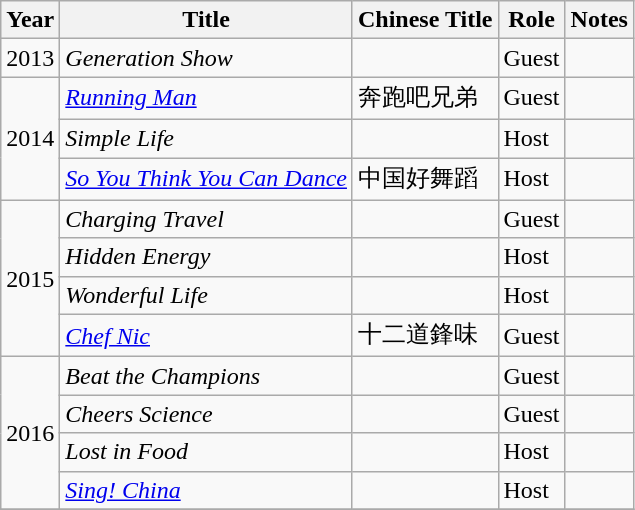<table class="wikitable sortable">
<tr>
<th>Year</th>
<th>Title</th>
<th>Chinese Title</th>
<th>Role</th>
<th>Notes</th>
</tr>
<tr>
<td>2013</td>
<td><em>Generation Show</em></td>
<td></td>
<td>Guest</td>
<td></td>
</tr>
<tr>
<td rowspan=3>2014</td>
<td><em><a href='#'>Running Man</a></em></td>
<td>奔跑吧兄弟</td>
<td>Guest</td>
<td></td>
</tr>
<tr>
<td><em>Simple Life</em></td>
<td></td>
<td>Host</td>
<td></td>
</tr>
<tr>
<td><em><a href='#'>So You Think You Can Dance</a></em></td>
<td>中国好舞蹈</td>
<td>Host</td>
<td></td>
</tr>
<tr>
<td rowspan=4>2015</td>
<td><em>Charging Travel</em></td>
<td></td>
<td>Guest</td>
<td></td>
</tr>
<tr>
<td><em>Hidden Energy</em></td>
<td></td>
<td>Host</td>
<td></td>
</tr>
<tr>
<td><em>Wonderful Life</em></td>
<td></td>
<td>Host</td>
<td></td>
</tr>
<tr>
<td><em><a href='#'>Chef Nic</a></em></td>
<td>十二道鋒味</td>
<td>Guest</td>
<td></td>
</tr>
<tr>
<td rowspan=4>2016</td>
<td><em>Beat the Champions</em></td>
<td></td>
<td>Guest</td>
<td></td>
</tr>
<tr>
<td><em>Cheers Science</em></td>
<td></td>
<td>Guest</td>
<td></td>
</tr>
<tr>
<td><em>Lost in Food</em></td>
<td></td>
<td>Host</td>
<td></td>
</tr>
<tr>
<td><em><a href='#'>Sing! China</a></em></td>
<td></td>
<td>Host</td>
<td></td>
</tr>
<tr>
</tr>
</table>
